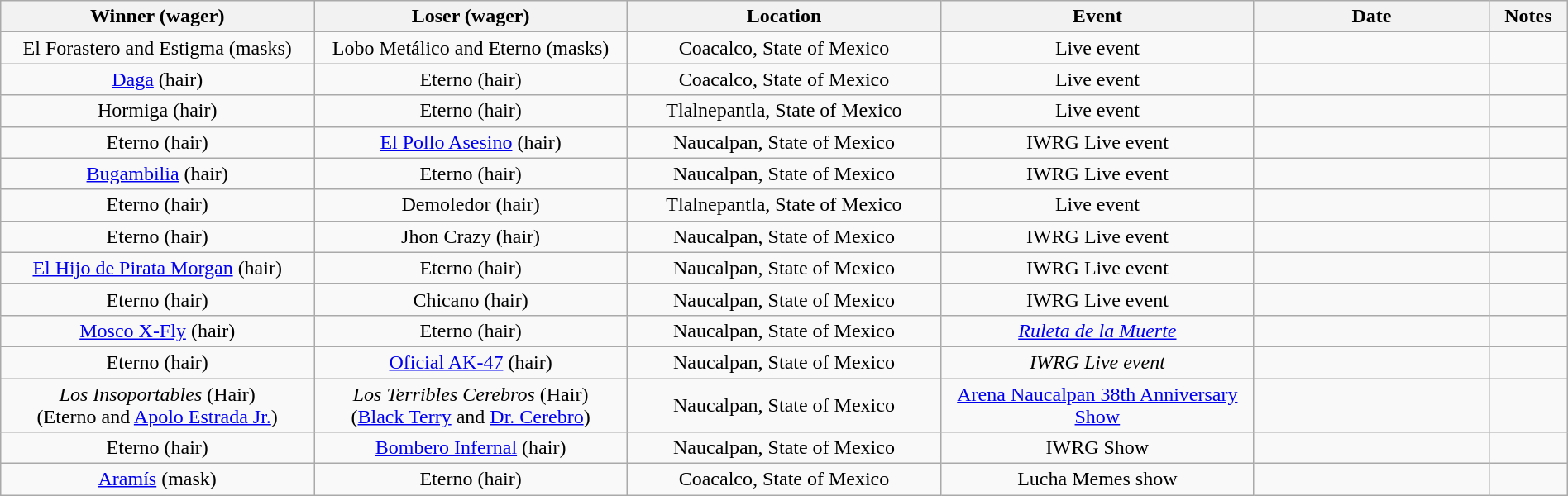<table class="wikitable sortable" width=100%  style="text-align: center">
<tr>
<th width=20% scope="col">Winner (wager)</th>
<th width=20% scope="col">Loser (wager)</th>
<th width=20% scope="col">Location</th>
<th width=20% scope="col">Event</th>
<th width=15% scope="col">Date</th>
<th class="unsortable" width=5% scope="col">Notes</th>
</tr>
<tr>
<td>El Forastero and Estigma (masks)</td>
<td>Lobo Metálico and Eterno (masks)</td>
<td>Coacalco, State of Mexico</td>
<td>Live event</td>
<td></td>
<td> </td>
</tr>
<tr>
<td><a href='#'>Daga</a> (hair)</td>
<td>Eterno (hair)</td>
<td>Coacalco, State of Mexico</td>
<td>Live event</td>
<td></td>
<td> </td>
</tr>
<tr>
<td>Hormiga (hair)</td>
<td>Eterno (hair)</td>
<td>Tlalnepantla, State of Mexico</td>
<td>Live event</td>
<td></td>
<td> </td>
</tr>
<tr>
<td>Eterno (hair)</td>
<td><a href='#'>El Pollo Asesino</a> (hair)</td>
<td>Naucalpan, State of Mexico</td>
<td>IWRG Live event</td>
<td></td>
<td> </td>
</tr>
<tr>
<td><a href='#'>Bugambilia</a> (hair)</td>
<td>Eterno (hair)</td>
<td>Naucalpan, State of Mexico</td>
<td>IWRG Live event</td>
<td></td>
<td></td>
</tr>
<tr>
<td>Eterno (hair)</td>
<td>Demoledor (hair)</td>
<td>Tlalnepantla, State of Mexico</td>
<td>Live event</td>
<td></td>
<td></td>
</tr>
<tr>
<td>Eterno (hair)</td>
<td>Jhon Crazy (hair)</td>
<td>Naucalpan, State of Mexico</td>
<td>IWRG Live event</td>
<td></td>
<td></td>
</tr>
<tr>
<td><a href='#'>El Hijo de Pirata Morgan</a> (hair)</td>
<td>Eterno (hair)</td>
<td>Naucalpan, State of Mexico</td>
<td>IWRG Live event</td>
<td></td>
<td></td>
</tr>
<tr>
<td>Eterno (hair)</td>
<td>Chicano (hair)</td>
<td>Naucalpan, State of Mexico</td>
<td>IWRG Live event</td>
<td></td>
<td></td>
</tr>
<tr>
<td><a href='#'>Mosco X-Fly</a> (hair)</td>
<td>Eterno (hair)</td>
<td>Naucalpan, State of Mexico</td>
<td><em><a href='#'>Ruleta de la Muerte</a></em></td>
<td></td>
<td></td>
</tr>
<tr>
<td>Eterno (hair)</td>
<td><a href='#'>Oficial AK-47</a> (hair)</td>
<td>Naucalpan, State of Mexico</td>
<td><em>IWRG Live event</em></td>
<td></td>
<td></td>
</tr>
<tr>
<td><em>Los Insoportables</em> (Hair)<br>(Eterno and <a href='#'>Apolo Estrada Jr.</a>)</td>
<td><em>Los Terribles Cerebros</em> (Hair)<br>(<a href='#'>Black Terry</a> and <a href='#'>Dr. Cerebro</a>)</td>
<td>Naucalpan, State of Mexico</td>
<td><a href='#'>Arena Naucalpan 38th Anniversary Show</a></td>
<td></td>
<td></td>
</tr>
<tr>
<td>Eterno (hair)</td>
<td><a href='#'>Bombero Infernal</a> (hair)</td>
<td>Naucalpan, State of Mexico</td>
<td>IWRG Show</td>
<td></td>
<td></td>
</tr>
<tr>
<td><a href='#'>Aramís</a> (mask)</td>
<td>Eterno (hair)</td>
<td>Coacalco, State of Mexico</td>
<td>Lucha Memes show</td>
<td></td>
<td></td>
</tr>
</table>
